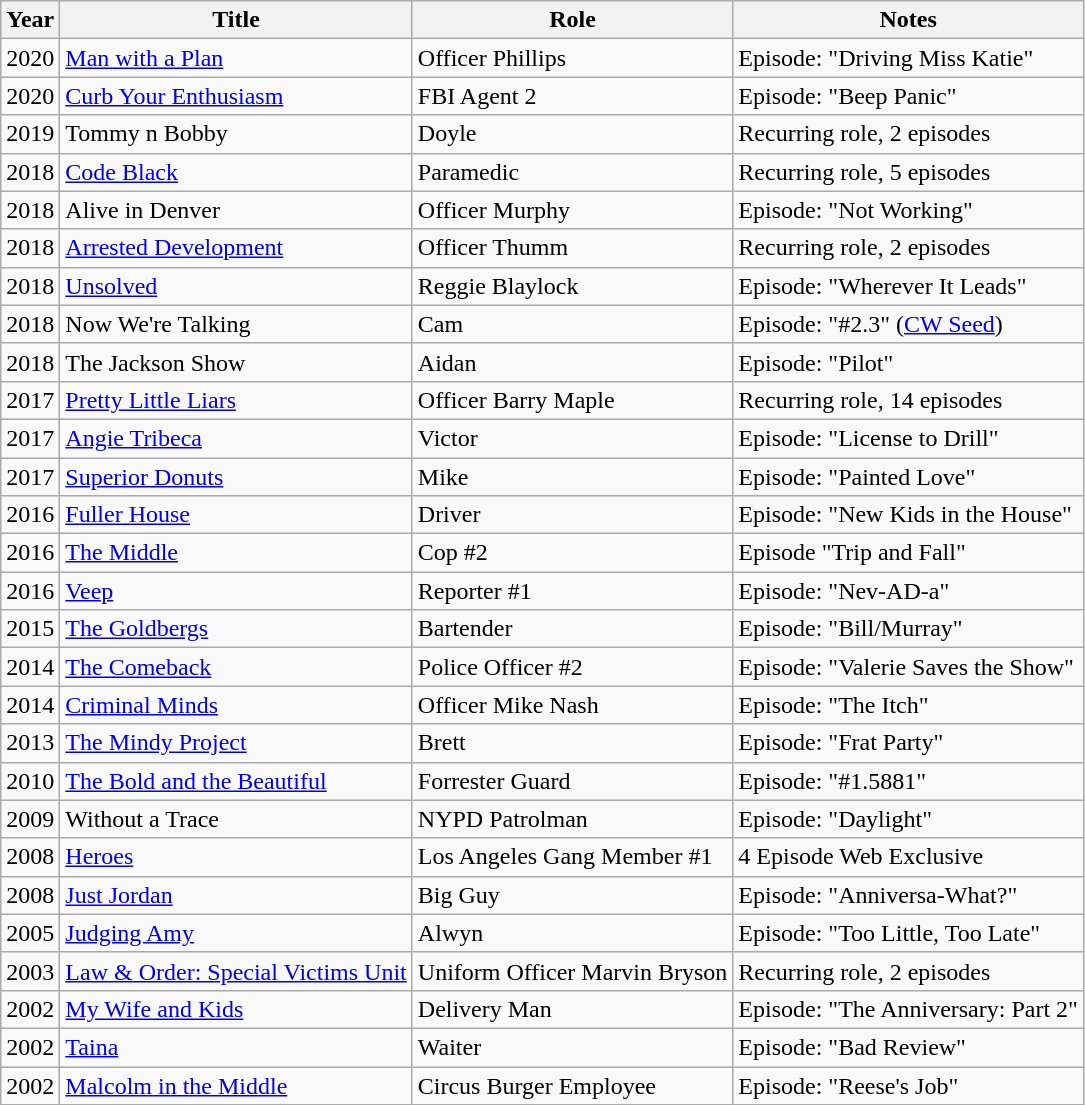<table class="wikitable sortable">
<tr>
<th>Year</th>
<th>Title</th>
<th>Role</th>
<th>Notes</th>
</tr>
<tr>
<td>2020</td>
<td><a href='#'>Man with a Plan</a></td>
<td>Officer Phillips</td>
<td>Episode: "Driving Miss Katie"</td>
</tr>
<tr>
<td>2020</td>
<td><a href='#'>Curb Your Enthusiasm</a></td>
<td>FBI Agent 2</td>
<td>Episode: "Beep Panic"</td>
</tr>
<tr>
<td>2019</td>
<td>Tommy n Bobby</td>
<td>Doyle</td>
<td>Recurring role, 2 episodes</td>
</tr>
<tr>
<td>2018</td>
<td><a href='#'>Code Black</a></td>
<td>Paramedic</td>
<td>Recurring role, 5 episodes</td>
</tr>
<tr>
<td>2018</td>
<td>Alive in Denver</td>
<td>Officer Murphy</td>
<td>Episode: "Not Working"</td>
</tr>
<tr>
<td>2018</td>
<td><a href='#'>Arrested Development</a></td>
<td>Officer Thumm</td>
<td>Recurring role, 2 episodes</td>
</tr>
<tr>
<td>2018</td>
<td><a href='#'>Unsolved</a></td>
<td>Reggie Blaylock</td>
<td>Episode: "Wherever It Leads"</td>
</tr>
<tr>
<td>2018</td>
<td>Now We're Talking</td>
<td>Cam</td>
<td>Episode: "#2.3" (<a href='#'>CW Seed</a>)</td>
</tr>
<tr>
<td>2018</td>
<td>The Jackson Show</td>
<td>Aidan</td>
<td>Episode: "Pilot"</td>
</tr>
<tr>
<td>2017</td>
<td><a href='#'>Pretty Little Liars</a></td>
<td>Officer Barry Maple</td>
<td>Recurring role, 14 episodes</td>
</tr>
<tr>
<td>2017</td>
<td><a href='#'>Angie Tribeca</a></td>
<td>Victor</td>
<td>Episode: "License to Drill"</td>
</tr>
<tr>
<td>2017</td>
<td><a href='#'>Superior Donuts</a></td>
<td>Mike</td>
<td>Episode: "Painted Love"</td>
</tr>
<tr>
<td>2016</td>
<td><a href='#'>Fuller House</a></td>
<td>Driver</td>
<td>Episode: "New Kids in the House"</td>
</tr>
<tr>
<td>2016</td>
<td><a href='#'>The Middle</a></td>
<td>Cop #2</td>
<td>Episode "Trip and Fall"</td>
</tr>
<tr>
<td>2016</td>
<td><a href='#'>Veep</a></td>
<td>Reporter #1</td>
<td>Episode: "Nev-AD-a"</td>
</tr>
<tr>
<td>2015</td>
<td><a href='#'>The Goldbergs</a></td>
<td>Bartender</td>
<td>Episode: "Bill/Murray"</td>
</tr>
<tr>
<td>2014</td>
<td><a href='#'>The Comeback</a></td>
<td>Police Officer #2</td>
<td>Episode: "Valerie Saves the Show"</td>
</tr>
<tr>
<td>2014</td>
<td><a href='#'>Criminal Minds</a></td>
<td>Officer Mike Nash</td>
<td>Episode: "The Itch"</td>
</tr>
<tr>
<td>2013</td>
<td><a href='#'>The Mindy Project</a></td>
<td>Brett</td>
<td>Episode: "Frat Party"</td>
</tr>
<tr>
<td>2010</td>
<td><a href='#'>The Bold and the Beautiful</a></td>
<td>Forrester Guard</td>
<td>Episode: "#1.5881"</td>
</tr>
<tr>
<td>2009</td>
<td>Without a Trace</td>
<td>NYPD Patrolman</td>
<td>Episode: "Daylight"</td>
</tr>
<tr>
<td>2008</td>
<td><a href='#'>Heroes</a></td>
<td>Los Angeles Gang Member #1</td>
<td>4 Episode Web Exclusive</td>
</tr>
<tr>
<td>2008</td>
<td><a href='#'>Just Jordan</a></td>
<td>Big Guy</td>
<td>Episode: "Anniversa-What?"</td>
</tr>
<tr>
<td>2005</td>
<td><a href='#'>Judging Amy</a></td>
<td>Alwyn</td>
<td>Episode: "Too Little, Too Late"</td>
</tr>
<tr>
<td>2003</td>
<td><a href='#'>Law & Order: Special Victims Unit</a></td>
<td>Uniform Officer Marvin Bryson</td>
<td>Recurring role, 2 episodes</td>
</tr>
<tr>
<td>2002</td>
<td><a href='#'>My Wife and Kids</a></td>
<td>Delivery Man</td>
<td>Episode: "The Anniversary: Part 2"</td>
</tr>
<tr>
<td>2002</td>
<td><a href='#'>Taina</a></td>
<td>Waiter</td>
<td>Episode: "Bad Review"</td>
</tr>
<tr>
<td>2002</td>
<td><a href='#'>Malcolm in the Middle</a></td>
<td>Circus Burger Employee</td>
<td>Episode: "Reese's Job"</td>
</tr>
</table>
